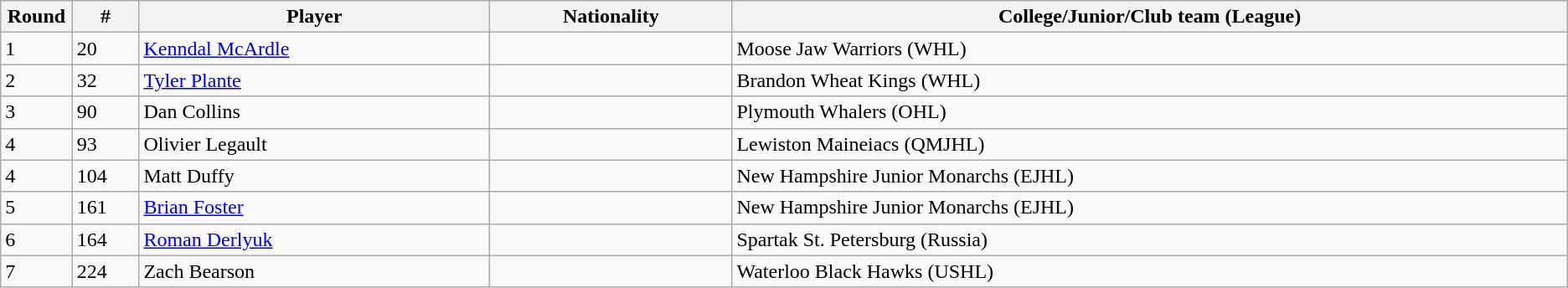<table class="wikitable">
<tr align="center">
<th bgcolor="#DDDDFF" width="4.0%">Round</th>
<th bgcolor="#DDDDFF" width="4.0%">#</th>
<th bgcolor="#DDDDFF" width="21.0%">Player</th>
<th bgcolor="#DDDDFF" width="14.5%">Nationality</th>
<th bgcolor="#DDDDFF" width="50.0%">College/Junior/Club team (League)</th>
</tr>
<tr>
<td>1</td>
<td>20</td>
<td><a href='#'>Kenndal McArdle</a></td>
<td></td>
<td>Moose Jaw Warriors (WHL)</td>
</tr>
<tr>
<td>2</td>
<td>32</td>
<td><a href='#'>Tyler Plante</a></td>
<td></td>
<td>Brandon Wheat Kings (WHL)</td>
</tr>
<tr>
<td>3</td>
<td>90</td>
<td>Dan Collins</td>
<td></td>
<td>Plymouth Whalers (OHL)</td>
</tr>
<tr>
<td>4</td>
<td>93</td>
<td>Olivier Legault</td>
<td></td>
<td>Lewiston Maineiacs (QMJHL)</td>
</tr>
<tr>
<td>4</td>
<td>104</td>
<td>Matt Duffy</td>
<td></td>
<td>New Hampshire Junior Monarchs (EJHL)</td>
</tr>
<tr>
<td>5</td>
<td>161</td>
<td><a href='#'>Brian Foster</a></td>
<td></td>
<td>New Hampshire Junior Monarchs (EJHL)</td>
</tr>
<tr>
<td>6</td>
<td>164</td>
<td><a href='#'>Roman Derlyuk</a></td>
<td></td>
<td>Spartak St. Petersburg (Russia)</td>
</tr>
<tr>
<td>7</td>
<td>224</td>
<td>Zach Bearson</td>
<td></td>
<td>Waterloo Black Hawks (USHL)</td>
</tr>
</table>
